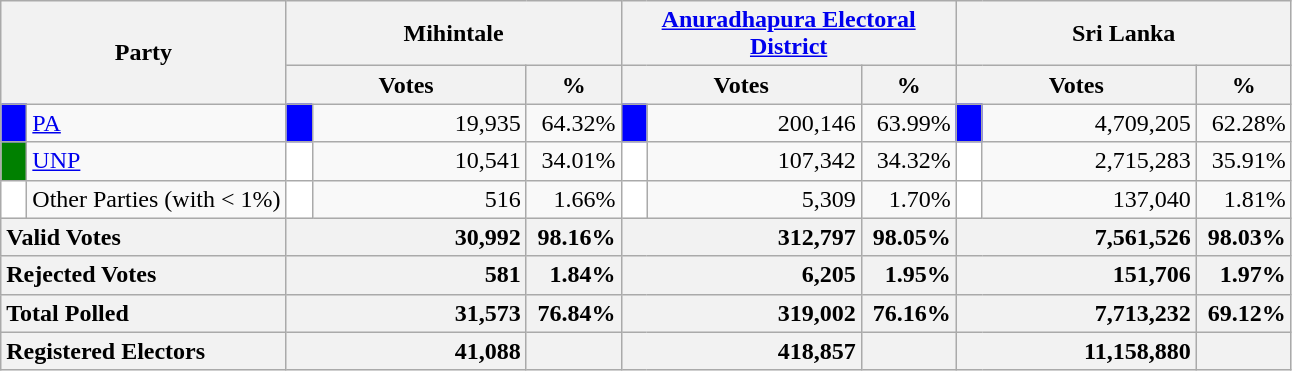<table class="wikitable">
<tr>
<th colspan="2" width="144px"rowspan="2">Party</th>
<th colspan="3" width="216px">Mihintale</th>
<th colspan="3" width="216px"><a href='#'>Anuradhapura Electoral District</a></th>
<th colspan="3" width="216px">Sri Lanka</th>
</tr>
<tr>
<th colspan="2" width="144px">Votes</th>
<th>%</th>
<th colspan="2" width="144px">Votes</th>
<th>%</th>
<th colspan="2" width="144px">Votes</th>
<th>%</th>
</tr>
<tr>
<td style="background-color:blue;" width="10px"></td>
<td style="text-align:left;"><a href='#'>PA</a></td>
<td style="background-color:blue;" width="10px"></td>
<td style="text-align:right;">19,935</td>
<td style="text-align:right;">64.32%</td>
<td style="background-color:blue;" width="10px"></td>
<td style="text-align:right;">200,146</td>
<td style="text-align:right;">63.99%</td>
<td style="background-color:blue;" width="10px"></td>
<td style="text-align:right;">4,709,205</td>
<td style="text-align:right;">62.28%</td>
</tr>
<tr>
<td style="background-color:green;" width="10px"></td>
<td style="text-align:left;"><a href='#'>UNP</a></td>
<td style="background-color:white;" width="10px"></td>
<td style="text-align:right;">10,541</td>
<td style="text-align:right;">34.01%</td>
<td style="background-color:white;" width="10px"></td>
<td style="text-align:right;">107,342</td>
<td style="text-align:right;">34.32%</td>
<td style="background-color:white;" width="10px"></td>
<td style="text-align:right;">2,715,283</td>
<td style="text-align:right;">35.91%</td>
</tr>
<tr>
<td style="background-color:white;" width="10px"></td>
<td style="text-align:left;">Other Parties (with < 1%)</td>
<td style="background-color:white;" width="10px"></td>
<td style="text-align:right;">516</td>
<td style="text-align:right;">1.66%</td>
<td style="background-color:white;" width="10px"></td>
<td style="text-align:right;">5,309</td>
<td style="text-align:right;">1.70%</td>
<td style="background-color:white;" width="10px"></td>
<td style="text-align:right;">137,040</td>
<td style="text-align:right;">1.81%</td>
</tr>
<tr>
<th colspan="2" width="144px"style="text-align:left;">Valid Votes</th>
<th style="text-align:right;"colspan="2" width="144px">30,992</th>
<th style="text-align:right;">98.16%</th>
<th style="text-align:right;"colspan="2" width="144px">312,797</th>
<th style="text-align:right;">98.05%</th>
<th style="text-align:right;"colspan="2" width="144px">7,561,526</th>
<th style="text-align:right;">98.03%</th>
</tr>
<tr>
<th colspan="2" width="144px"style="text-align:left;">Rejected Votes</th>
<th style="text-align:right;"colspan="2" width="144px">581</th>
<th style="text-align:right;">1.84%</th>
<th style="text-align:right;"colspan="2" width="144px">6,205</th>
<th style="text-align:right;">1.95%</th>
<th style="text-align:right;"colspan="2" width="144px">151,706</th>
<th style="text-align:right;">1.97%</th>
</tr>
<tr>
<th colspan="2" width="144px"style="text-align:left;">Total Polled</th>
<th style="text-align:right;"colspan="2" width="144px">31,573</th>
<th style="text-align:right;">76.84%</th>
<th style="text-align:right;"colspan="2" width="144px">319,002</th>
<th style="text-align:right;">76.16%</th>
<th style="text-align:right;"colspan="2" width="144px">7,713,232</th>
<th style="text-align:right;">69.12%</th>
</tr>
<tr>
<th colspan="2" width="144px"style="text-align:left;">Registered Electors</th>
<th style="text-align:right;"colspan="2" width="144px">41,088</th>
<th></th>
<th style="text-align:right;"colspan="2" width="144px">418,857</th>
<th></th>
<th style="text-align:right;"colspan="2" width="144px">11,158,880</th>
<th></th>
</tr>
</table>
